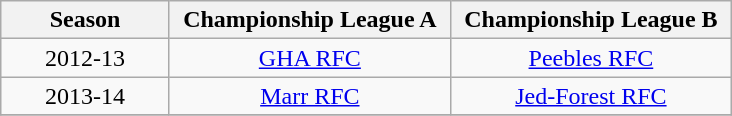<table class="wikitable" style="text-align: center;">
<tr>
<th width=105>Season</th>
<th width=180>Championship League A</th>
<th width=180>Championship League B</th>
</tr>
<tr>
<td>2012-13</td>
<td><a href='#'>GHA RFC</a> </td>
<td><a href='#'>Peebles RFC</a> </td>
</tr>
<tr>
<td>2013-14</td>
<td><a href='#'>Marr RFC</a> </td>
<td><a href='#'>Jed-Forest RFC</a> </td>
</tr>
<tr>
</tr>
</table>
